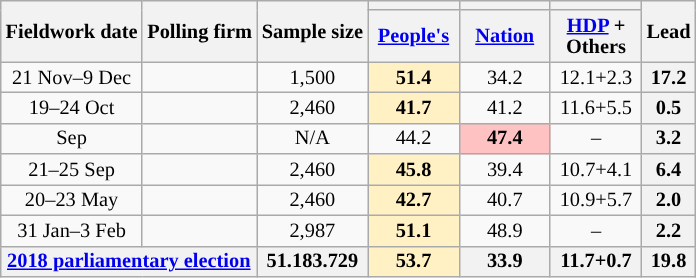<table class="wikitable mw-datatable mw-collapsible mw-collapsed" style="text-align:center; font-size:85%; line-height:14px;">
<tr>
<th rowspan="2">Fieldwork date</th>
<th rowspan="2">Polling firm</th>
<th rowspan="2">Sample size</th>
<th style="background:"></th>
<th style="background:"></th>
<th style="background:"></th>
<th rowspan="2">Lead</th>
</tr>
<tr>
<th style="width:4em;"><a href='#'>People's</a></th>
<th style="width:4em;"><a href='#'>Nation</a></th>
<th style="width:4em;"><a href='#'>HDP</a> + Others</th>
</tr>
<tr>
<td>21 Nov–9 Dec</td>
<td></td>
<td>1,500</td>
<td style="background:#FFF1C4"><strong>51.4</strong></td>
<td>34.2</td>
<td>12.1+2.3</td>
<th style="background:">17.2</th>
</tr>
<tr>
<td>19–24 Oct</td>
<td></td>
<td>2,460</td>
<td style="background:#FFF1C4"><strong>41.7</strong></td>
<td>41.2</td>
<td>11.6+5.5</td>
<th style="background:">0.5</th>
</tr>
<tr>
<td>Sep</td>
<td></td>
<td>N/A</td>
<td>44.2</td>
<td style="background:#FFC2C2"><strong>47.4</strong></td>
<td>–</td>
<th style="background:">3.2</th>
</tr>
<tr>
<td>21–25 Sep</td>
<td></td>
<td>2,460</td>
<td style="background:#FFF1C4"><strong>45.8</strong></td>
<td>39.4</td>
<td>10.7+4.1</td>
<th style="background:">6.4</th>
</tr>
<tr>
<td>20–23 May</td>
<td></td>
<td>2,460</td>
<td style="background:#FFF1C4"><strong>42.7</strong></td>
<td>40.7</td>
<td>10.9+5.7</td>
<th style="background:">2.0</th>
</tr>
<tr>
<td>31 Jan–3 Feb</td>
<td></td>
<td>2,987</td>
<td style="background:#FFF1C4"><strong>51.1</strong></td>
<td>48.9</td>
<td>–</td>
<th style="background:">2.2</th>
</tr>
<tr>
<th colspan="2" data-sort-value="2018-06-24"><a href='#'>2018 parliamentary election</a></th>
<th>51.183.729</th>
<th style="background:#FFF1C4">53.7</th>
<th>33.9</th>
<th>11.7+0.7</th>
<th style="background:">19.8</th>
</tr>
</table>
